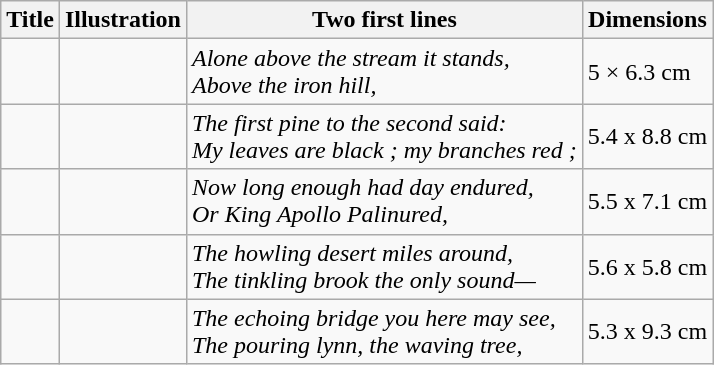<table class="wikitable center">
<tr>
<th>Title</th>
<th>Illustration</th>
<th>Two first lines</th>
<th>Dimensions</th>
</tr>
<tr>
<td><em></em></td>
<td></td>
<td><em>Alone above the stream it stands,</em><br><em>Above the iron hill,</em></td>
<td>5 × 6.3 cm</td>
</tr>
<tr>
<td><em></em></td>
<td></td>
<td><em>The first pine to the second said:</em><br><em>My leaves are black ; my branches red ;</em></td>
<td>5.4 x 8.8 cm</td>
</tr>
<tr>
<td><em></em></td>
<td></td>
<td><em>Now long enough had day endured,</em><br><em>Or King Apollo Palinured,</em></td>
<td>5.5 x 7.1 cm</td>
</tr>
<tr>
<td><em></em></td>
<td></td>
<td><em>The howling desert miles around,</em><br><em>The tinkling brook the only sound—</em></td>
<td>5.6 x 5.8 cm</td>
</tr>
<tr>
<td><em></em></td>
<td></td>
<td><em>The echoing bridge you here may see,</em><br><em>The pouring lynn, the waving tree,</em></td>
<td>5.3 x 9.3 cm</td>
</tr>
</table>
